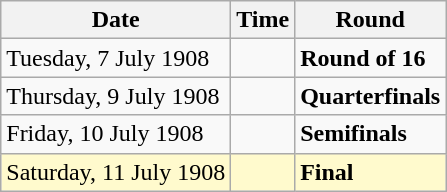<table class="wikitable">
<tr>
<th>Date</th>
<th>Time</th>
<th>Round</th>
</tr>
<tr>
<td>Tuesday, 7 July 1908</td>
<td></td>
<td><strong>Round of 16</strong></td>
</tr>
<tr>
<td>Thursday, 9 July 1908</td>
<td></td>
<td><strong>Quarterfinals</strong></td>
</tr>
<tr>
<td>Friday, 10 July 1908</td>
<td></td>
<td><strong>Semifinals</strong></td>
</tr>
<tr style=background:lemonchiffon>
<td>Saturday, 11 July 1908</td>
<td></td>
<td><strong>Final</strong></td>
</tr>
</table>
